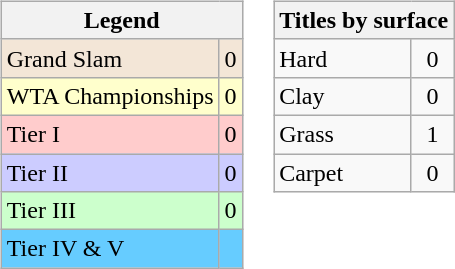<table>
<tr valign=top>
<td><br><table class="wikitable sortable mw-collapsible mw-collapsed">
<tr>
<th colspan=2>Legend</th>
</tr>
<tr style="background:#f3e6d7;">
<td>Grand Slam</td>
<td align="center">0</td>
</tr>
<tr style="background:#ffc;">
<td>WTA Championships</td>
<td align="center">0</td>
</tr>
<tr style="background:#fcc;">
<td>Tier I</td>
<td align="center">0</td>
</tr>
<tr style="background:#ccf;">
<td>Tier II</td>
<td align="center">0</td>
</tr>
<tr style="background:#cfc;">
<td>Tier III</td>
<td align="center">0</td>
</tr>
<tr style="background:#6cf;">
<td>Tier IV & V</td>
<td align="center"></td>
</tr>
</table>
</td>
<td><br><table class="wikitable sortable mw-collapsible mw-collapsed">
<tr>
<th colspan=2>Titles by surface</th>
</tr>
<tr>
<td>Hard</td>
<td align="center">0</td>
</tr>
<tr>
<td>Clay</td>
<td align="center">0</td>
</tr>
<tr>
<td>Grass</td>
<td align="center">1</td>
</tr>
<tr>
<td>Carpet</td>
<td align="center">0</td>
</tr>
</table>
</td>
</tr>
</table>
